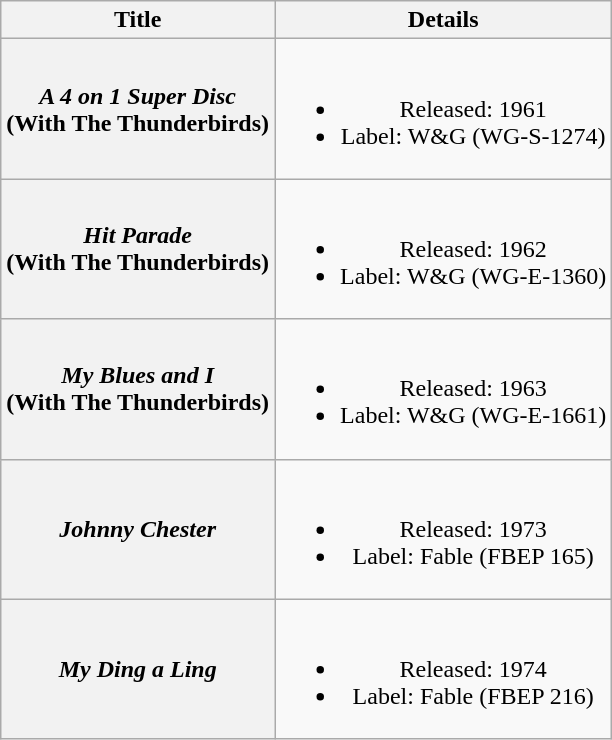<table class="wikitable plainrowheaders" style="text-align:center;" border="1">
<tr>
<th>Title</th>
<th>Details</th>
</tr>
<tr>
<th scope="row"><em>A 4 on 1 Super Disc</em> <br> (With The Thunderbirds)</th>
<td><br><ul><li>Released: 1961</li><li>Label: W&G (WG-S-1274)</li></ul></td>
</tr>
<tr>
<th scope="row"><em>Hit Parade</em> <br> (With The Thunderbirds)</th>
<td><br><ul><li>Released: 1962</li><li>Label: W&G (WG-E-1360)</li></ul></td>
</tr>
<tr>
<th scope="row"><em>My Blues and I</em> <br> (With The Thunderbirds)</th>
<td><br><ul><li>Released: 1963</li><li>Label: W&G (WG-E-1661)</li></ul></td>
</tr>
<tr>
<th scope="row"><em>Johnny Chester</em></th>
<td><br><ul><li>Released: 1973</li><li>Label: Fable (FBEP 165)</li></ul></td>
</tr>
<tr>
<th scope="row"><em>My Ding a Ling</em></th>
<td><br><ul><li>Released: 1974</li><li>Label: Fable (FBEP 216)</li></ul></td>
</tr>
</table>
